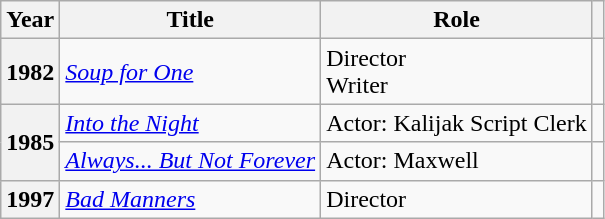<table class="wikitable">
<tr>
<th scope="col">Year</th>
<th scope="col">Title</th>
<th scope="col">Role</th>
<th scope="col"></th>
</tr>
<tr>
<th rowspan="1" scope="row">1982</th>
<td><em><a href='#'>Soup for One</a></em></td>
<td>Director<br>Writer</td>
<td></td>
</tr>
<tr>
<th rowspan="2" scope="row">1985</th>
<td><em><a href='#'>Into the Night</a></em></td>
<td>Actor: Kalijak Script Clerk</td>
<td></td>
</tr>
<tr>
<td><em><a href='#'>Always... But Not Forever</a></em></td>
<td>Actor: Maxwell</td>
<td></td>
</tr>
<tr>
<th rowspan="1" scope="row">1997</th>
<td><em><a href='#'>Bad Manners</a></em></td>
<td>Director</td>
<td></td>
</tr>
</table>
